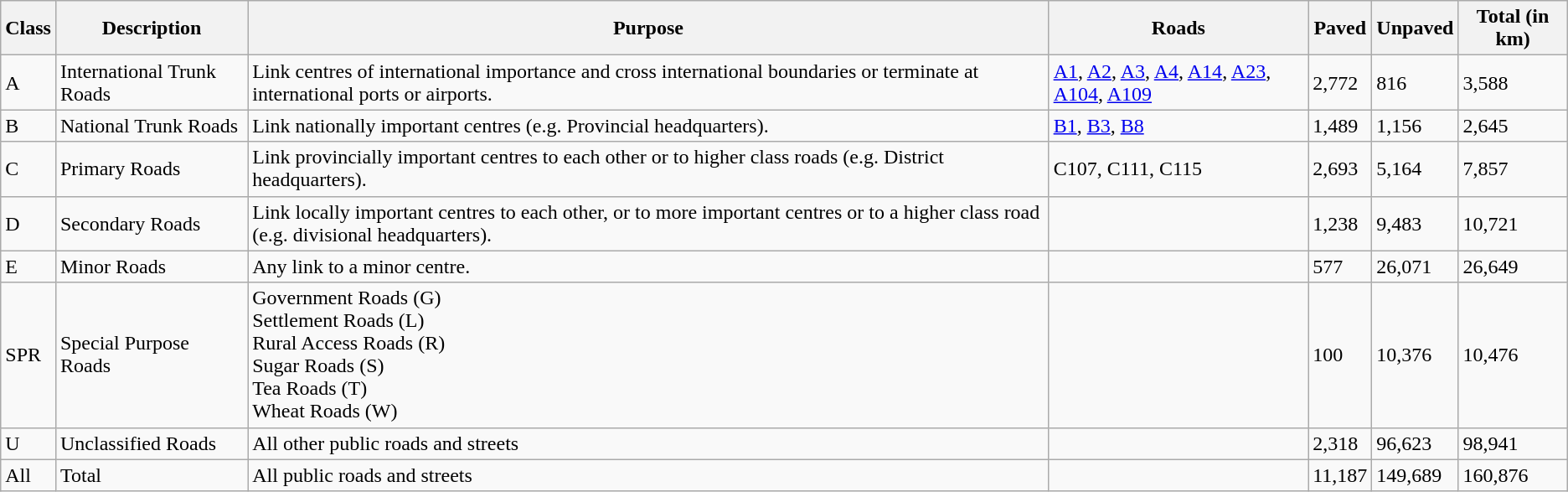<table class="wikitable"1200>
<tr>
<th>Class</th>
<th>Description</th>
<th>Purpose</th>
<th>Roads</th>
<th>Paved</th>
<th>Unpaved</th>
<th>Total (in km)</th>
</tr>
<tr>
<td>A</td>
<td>International Trunk Roads</td>
<td>Link centres of international importance and cross international boundaries or terminate at international ports or airports.</td>
<td><a href='#'>A1</a>, <a href='#'>A2</a>, <a href='#'>A3</a>, <a href='#'>A4</a>, <a href='#'>A14</a>, <a href='#'>A23</a>, <a href='#'>A104</a>, <a href='#'>A109</a></td>
<td>2,772</td>
<td>816</td>
<td>3,588</td>
</tr>
<tr>
<td>B</td>
<td>National Trunk Roads</td>
<td>Link nationally important centres (e.g. Provincial headquarters).</td>
<td><a href='#'>B1</a>, <a href='#'>B3</a>, <a href='#'>B8</a></td>
<td>1,489</td>
<td>1,156</td>
<td>2,645</td>
</tr>
<tr>
<td>C</td>
<td>Primary Roads</td>
<td>Link provincially important centres to each other or to higher class roads (e.g. District headquarters).</td>
<td>C107, C111, C115</td>
<td>2,693</td>
<td>5,164</td>
<td>7,857</td>
</tr>
<tr>
<td>D</td>
<td>Secondary Roads</td>
<td>Link locally important centres to each other, or to more important centres or to a higher class road (e.g. divisional headquarters).</td>
<td></td>
<td>1,238</td>
<td>9,483</td>
<td>10,721</td>
</tr>
<tr>
<td>E</td>
<td>Minor Roads</td>
<td>Any link to a minor centre.</td>
<td></td>
<td>577</td>
<td>26,071</td>
<td>26,649</td>
</tr>
<tr>
<td>SPR</td>
<td>Special Purpose Roads</td>
<td>Government Roads (G)<br>Settlement Roads (L)<br>Rural Access Roads (R)<br>Sugar Roads (S)<br>Tea Roads (T)<br>Wheat Roads (W)</td>
<td></td>
<td>100</td>
<td>10,376</td>
<td>10,476</td>
</tr>
<tr>
<td>U</td>
<td>Unclassified Roads</td>
<td>All other public roads and streets</td>
<td></td>
<td>2,318</td>
<td>96,623</td>
<td>98,941</td>
</tr>
<tr>
<td>All</td>
<td>Total</td>
<td>All public roads and streets</td>
<td></td>
<td>11,187</td>
<td>149,689</td>
<td>160,876</td>
</tr>
</table>
